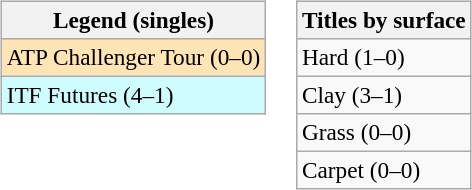<table>
<tr valign=top>
<td><br><table class=wikitable style=font-size:97%>
<tr>
<th>Legend (singles)</th>
</tr>
<tr bgcolor=moccasin>
<td>ATP Challenger Tour (0–0)</td>
</tr>
<tr bgcolor=#cffcff>
<td>ITF Futures (4–1)</td>
</tr>
</table>
</td>
<td><br><table class=wikitable style=font-size:97%>
<tr>
<th>Titles by surface</th>
</tr>
<tr>
<td>Hard (1–0)</td>
</tr>
<tr>
<td>Clay (3–1)</td>
</tr>
<tr>
<td>Grass (0–0)</td>
</tr>
<tr>
<td>Carpet (0–0)</td>
</tr>
</table>
</td>
</tr>
</table>
